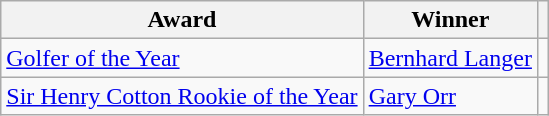<table class="wikitable">
<tr>
<th>Award</th>
<th>Winner</th>
<th></th>
</tr>
<tr>
<td><a href='#'>Golfer of the Year</a></td>
<td> <a href='#'>Bernhard Langer</a></td>
<td></td>
</tr>
<tr>
<td><a href='#'>Sir Henry Cotton Rookie of the Year</a></td>
<td> <a href='#'>Gary Orr</a></td>
<td></td>
</tr>
</table>
